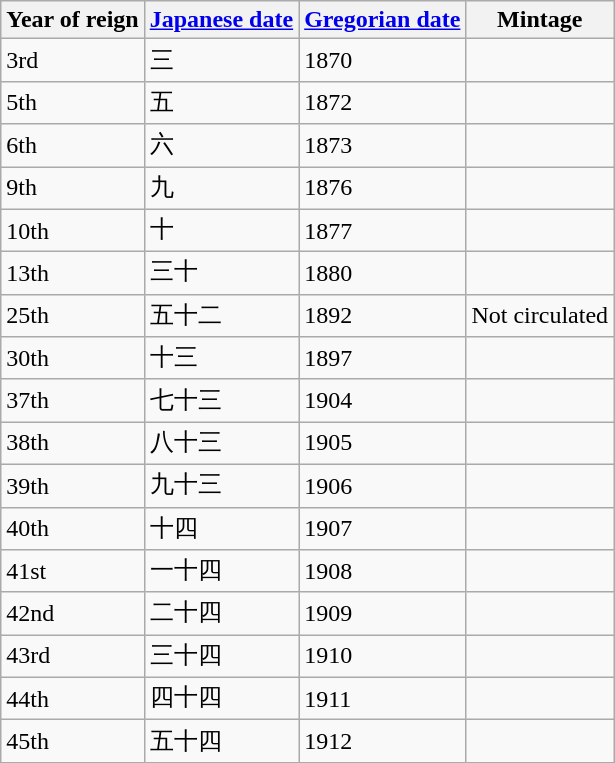<table class="wikitable sortable">
<tr>
<th>Year of reign</th>
<th class="unsortable"><a href='#'>Japanese date</a></th>
<th><a href='#'>Gregorian date</a></th>
<th>Mintage</th>
</tr>
<tr>
<td>3rd</td>
<td>三</td>
<td>1870</td>
<td></td>
</tr>
<tr>
<td>5th</td>
<td>五</td>
<td>1872</td>
<td></td>
</tr>
<tr>
<td>6th</td>
<td>六</td>
<td>1873</td>
<td></td>
</tr>
<tr>
<td>9th</td>
<td>九</td>
<td>1876</td>
<td></td>
</tr>
<tr>
<td>10th</td>
<td>十</td>
<td>1877</td>
<td></td>
</tr>
<tr>
<td>13th</td>
<td>三十</td>
<td>1880</td>
<td></td>
</tr>
<tr>
<td>25th</td>
<td>五十二</td>
<td>1892</td>
<td>Not circulated</td>
</tr>
<tr>
<td>30th</td>
<td>十三</td>
<td>1897</td>
<td></td>
</tr>
<tr>
<td>37th</td>
<td>七十三</td>
<td>1904</td>
<td></td>
</tr>
<tr>
<td>38th</td>
<td>八十三</td>
<td>1905</td>
<td></td>
</tr>
<tr>
<td>39th</td>
<td>九十三</td>
<td>1906</td>
<td></td>
</tr>
<tr>
<td>40th</td>
<td>十四</td>
<td>1907</td>
<td></td>
</tr>
<tr>
<td>41st</td>
<td>一十四</td>
<td>1908</td>
<td></td>
</tr>
<tr>
<td>42nd</td>
<td>二十四</td>
<td>1909</td>
<td></td>
</tr>
<tr>
<td>43rd</td>
<td>三十四</td>
<td>1910</td>
<td></td>
</tr>
<tr>
<td>44th</td>
<td>四十四</td>
<td>1911</td>
<td></td>
</tr>
<tr>
<td>45th</td>
<td>五十四</td>
<td>1912</td>
<td></td>
</tr>
</table>
